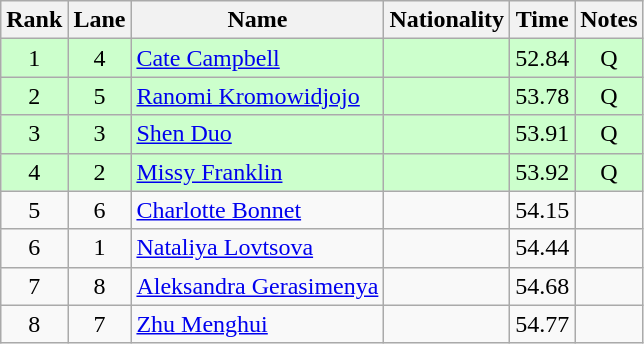<table class="wikitable sortable" style="text-align:center">
<tr>
<th>Rank</th>
<th>Lane</th>
<th>Name</th>
<th>Nationality</th>
<th>Time</th>
<th>Notes</th>
</tr>
<tr bgcolor=ccffcc>
<td>1</td>
<td>4</td>
<td align=left><a href='#'>Cate Campbell</a></td>
<td align=left></td>
<td>52.84</td>
<td>Q</td>
</tr>
<tr bgcolor=ccffcc>
<td>2</td>
<td>5</td>
<td align=left><a href='#'>Ranomi Kromowidjojo</a></td>
<td align=left></td>
<td>53.78</td>
<td>Q</td>
</tr>
<tr bgcolor=ccffcc>
<td>3</td>
<td>3</td>
<td align=left><a href='#'>Shen Duo</a></td>
<td align=left></td>
<td>53.91</td>
<td>Q</td>
</tr>
<tr bgcolor=ccffcc>
<td>4</td>
<td>2</td>
<td align=left><a href='#'>Missy Franklin</a></td>
<td align=left></td>
<td>53.92</td>
<td>Q</td>
</tr>
<tr>
<td>5</td>
<td>6</td>
<td align=left><a href='#'>Charlotte Bonnet</a></td>
<td align=left></td>
<td>54.15</td>
<td></td>
</tr>
<tr>
<td>6</td>
<td>1</td>
<td align=left><a href='#'>Nataliya Lovtsova</a></td>
<td align=left></td>
<td>54.44</td>
<td></td>
</tr>
<tr>
<td>7</td>
<td>8</td>
<td align=left><a href='#'>Aleksandra Gerasimenya</a></td>
<td align=left></td>
<td>54.68</td>
<td></td>
</tr>
<tr>
<td>8</td>
<td>7</td>
<td align=left><a href='#'>Zhu Menghui</a></td>
<td align=left></td>
<td>54.77</td>
<td></td>
</tr>
</table>
